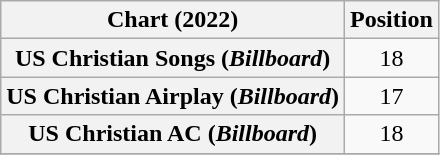<table class="wikitable plainrowheaders" style="text-align:center">
<tr>
<th scope="col">Chart (2022)</th>
<th scope="col">Position</th>
</tr>
<tr>
<th scope="row">US Christian Songs (<em>Billboard</em>)</th>
<td>18</td>
</tr>
<tr>
<th scope="row">US Christian Airplay (<em>Billboard</em>)</th>
<td>17</td>
</tr>
<tr>
<th scope="row">US Christian AC (<em>Billboard</em>)</th>
<td>18</td>
</tr>
<tr>
</tr>
</table>
